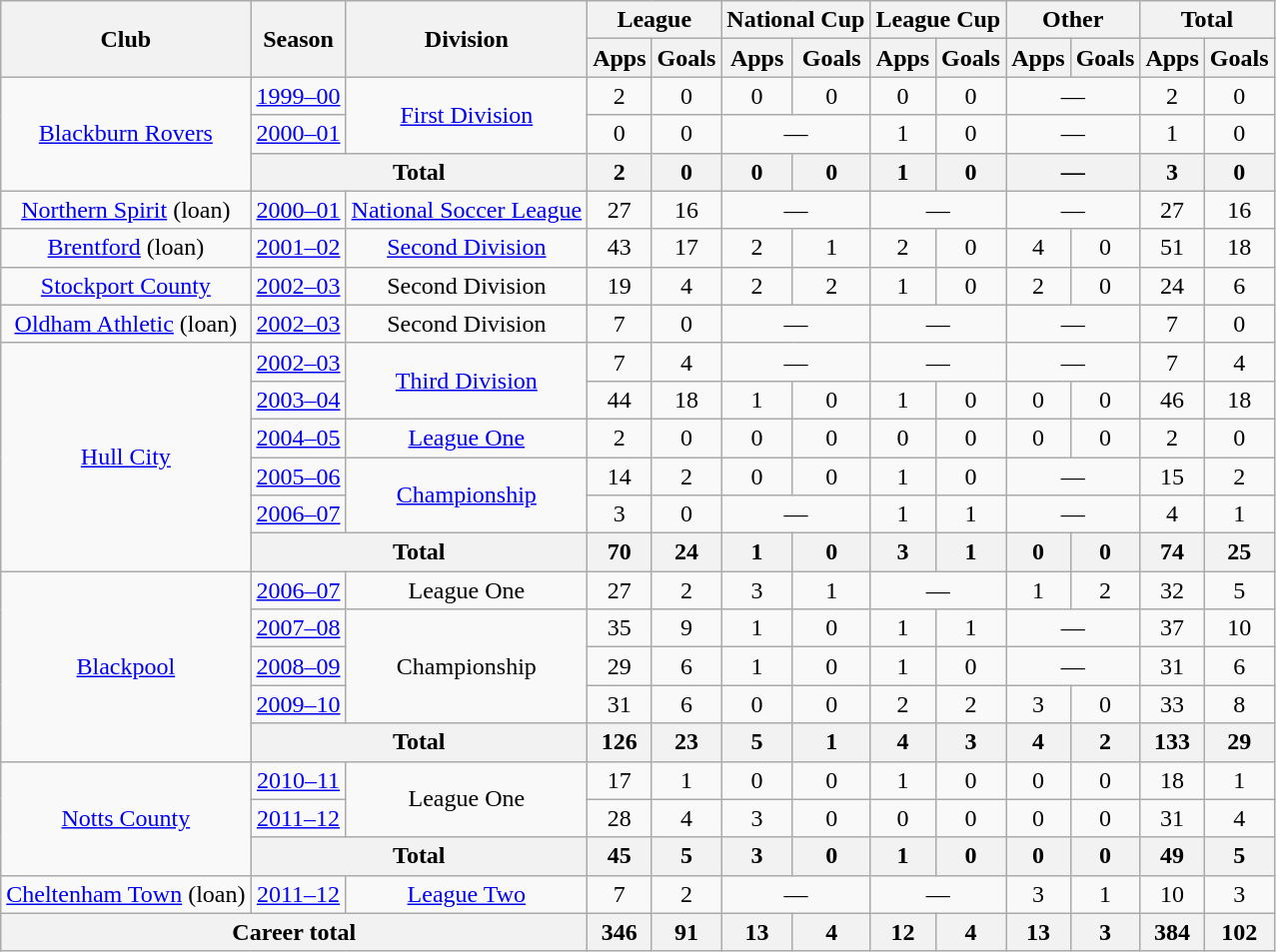<table class="wikitable" style="text-align:center">
<tr>
<th rowspan="2">Club</th>
<th rowspan="2">Season</th>
<th rowspan="2">Division</th>
<th colspan="2">League</th>
<th colspan="2">National Cup</th>
<th colspan="2">League Cup</th>
<th colspan="2">Other</th>
<th colspan="2">Total</th>
</tr>
<tr>
<th>Apps</th>
<th>Goals</th>
<th>Apps</th>
<th>Goals</th>
<th>Apps</th>
<th>Goals</th>
<th>Apps</th>
<th>Goals</th>
<th>Apps</th>
<th>Goals</th>
</tr>
<tr>
<td rowspan="3"><a href='#'>Blackburn Rovers</a></td>
<td><a href='#'>1999–00</a></td>
<td rowspan="2"><a href='#'>First Division</a></td>
<td>2</td>
<td>0</td>
<td>0</td>
<td>0</td>
<td>0</td>
<td>0</td>
<td colspan="2">—</td>
<td>2</td>
<td>0</td>
</tr>
<tr>
<td><a href='#'>2000–01</a></td>
<td>0</td>
<td>0</td>
<td colspan="2">—</td>
<td>1</td>
<td>0</td>
<td colspan="2">—</td>
<td>1</td>
<td>0</td>
</tr>
<tr>
<th colspan="2">Total</th>
<th>2</th>
<th>0</th>
<th>0</th>
<th>0</th>
<th>1</th>
<th>0</th>
<th colspan="2">—</th>
<th>3</th>
<th>0</th>
</tr>
<tr>
<td><a href='#'>Northern Spirit</a> (loan)</td>
<td><a href='#'>2000–01</a></td>
<td><a href='#'>National Soccer League</a></td>
<td>27</td>
<td>16</td>
<td colspan="2">—</td>
<td colspan="2">—</td>
<td colspan="2">—</td>
<td>27</td>
<td>16</td>
</tr>
<tr>
<td><a href='#'>Brentford</a> (loan)</td>
<td><a href='#'>2001–02</a></td>
<td><a href='#'>Second Division</a></td>
<td>43</td>
<td>17</td>
<td>2</td>
<td>1</td>
<td>2</td>
<td>0</td>
<td>4</td>
<td>0</td>
<td>51</td>
<td>18</td>
</tr>
<tr>
<td><a href='#'>Stockport County</a></td>
<td><a href='#'>2002–03</a></td>
<td>Second Division</td>
<td>19</td>
<td>4</td>
<td>2</td>
<td>2</td>
<td>1</td>
<td>0</td>
<td>2</td>
<td>0</td>
<td>24</td>
<td>6</td>
</tr>
<tr>
<td><a href='#'>Oldham Athletic</a> (loan)</td>
<td><a href='#'>2002–03</a></td>
<td>Second Division</td>
<td>7</td>
<td>0</td>
<td colspan="2">—</td>
<td colspan="2">—</td>
<td colspan="2">—</td>
<td>7</td>
<td>0</td>
</tr>
<tr>
<td rowspan="6"><a href='#'>Hull City</a></td>
<td><a href='#'>2002–03</a></td>
<td rowspan="2"><a href='#'>Third Division</a></td>
<td>7</td>
<td>4</td>
<td colspan="2">—</td>
<td colspan="2">—</td>
<td colspan="2">—</td>
<td>7</td>
<td>4</td>
</tr>
<tr>
<td><a href='#'>2003–04</a></td>
<td>44</td>
<td>18</td>
<td>1</td>
<td>0</td>
<td>1</td>
<td>0</td>
<td>0</td>
<td>0</td>
<td>46</td>
<td>18</td>
</tr>
<tr>
<td><a href='#'>2004–05</a></td>
<td><a href='#'>League One</a></td>
<td>2</td>
<td>0</td>
<td>0</td>
<td>0</td>
<td>0</td>
<td>0</td>
<td>0</td>
<td>0</td>
<td>2</td>
<td>0</td>
</tr>
<tr>
<td><a href='#'>2005–06</a></td>
<td rowspan="2"><a href='#'>Championship</a></td>
<td>14</td>
<td>2</td>
<td>0</td>
<td>0</td>
<td>1</td>
<td>0</td>
<td colspan="2">—</td>
<td>15</td>
<td>2</td>
</tr>
<tr>
<td><a href='#'>2006–07</a></td>
<td>3</td>
<td>0</td>
<td colspan="2">—</td>
<td>1</td>
<td>1</td>
<td colspan="2">—</td>
<td>4</td>
<td>1</td>
</tr>
<tr>
<th colspan="2">Total</th>
<th>70</th>
<th>24</th>
<th>1</th>
<th>0</th>
<th>3</th>
<th>1</th>
<th>0</th>
<th>0</th>
<th>74</th>
<th>25</th>
</tr>
<tr>
<td rowspan="5"><a href='#'>Blackpool</a></td>
<td><a href='#'>2006–07</a></td>
<td>League One</td>
<td>27</td>
<td>2</td>
<td>3</td>
<td>1</td>
<td colspan="2">—</td>
<td>1</td>
<td>2</td>
<td>32</td>
<td>5</td>
</tr>
<tr>
<td><a href='#'>2007–08</a></td>
<td rowspan="3">Championship</td>
<td>35</td>
<td>9</td>
<td>1</td>
<td>0</td>
<td>1</td>
<td>1</td>
<td colspan="2">—</td>
<td>37</td>
<td>10</td>
</tr>
<tr>
<td><a href='#'>2008–09</a></td>
<td>29</td>
<td>6</td>
<td>1</td>
<td>0</td>
<td>1</td>
<td>0</td>
<td colspan="2">—</td>
<td>31</td>
<td>6</td>
</tr>
<tr>
<td><a href='#'>2009–10</a></td>
<td>31</td>
<td>6</td>
<td>0</td>
<td>0</td>
<td>2</td>
<td>2</td>
<td>3</td>
<td>0</td>
<td>33</td>
<td>8</td>
</tr>
<tr>
<th colspan="2">Total</th>
<th>126</th>
<th>23</th>
<th>5</th>
<th>1</th>
<th>4</th>
<th>3</th>
<th>4</th>
<th>2</th>
<th>133</th>
<th>29</th>
</tr>
<tr>
<td rowspan="3"><a href='#'>Notts County</a></td>
<td><a href='#'>2010–11</a></td>
<td rowspan="2">League One</td>
<td>17</td>
<td>1</td>
<td>0</td>
<td>0</td>
<td>1</td>
<td>0</td>
<td>0</td>
<td>0</td>
<td>18</td>
<td>1</td>
</tr>
<tr>
<td><a href='#'>2011–12</a></td>
<td>28</td>
<td>4</td>
<td>3</td>
<td>0</td>
<td>0</td>
<td>0</td>
<td>0</td>
<td>0</td>
<td>31</td>
<td>4</td>
</tr>
<tr>
<th colspan="2">Total</th>
<th>45</th>
<th>5</th>
<th>3</th>
<th>0</th>
<th>1</th>
<th>0</th>
<th>0</th>
<th>0</th>
<th>49</th>
<th>5</th>
</tr>
<tr>
<td><a href='#'>Cheltenham Town</a> (loan)</td>
<td><a href='#'>2011–12</a></td>
<td><a href='#'>League Two</a></td>
<td>7</td>
<td>2</td>
<td colspan="2">—</td>
<td colspan="2">—</td>
<td>3</td>
<td>1</td>
<td>10</td>
<td>3</td>
</tr>
<tr>
<th colspan="3">Career total</th>
<th>346</th>
<th>91</th>
<th>13</th>
<th>4</th>
<th>12</th>
<th>4</th>
<th>13</th>
<th>3</th>
<th>384</th>
<th>102</th>
</tr>
</table>
